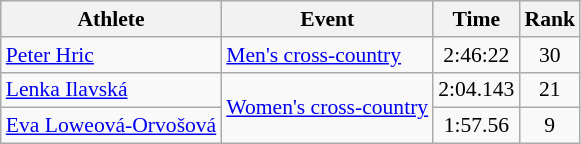<table class=wikitable style="font-size:90%">
<tr>
<th>Athlete</th>
<th>Event</th>
<th>Time</th>
<th>Rank</th>
</tr>
<tr align=center>
<td align=left><a href='#'>Peter Hric</a></td>
<td align=left><a href='#'>Men's cross-country</a></td>
<td>2:46:22</td>
<td>30</td>
</tr>
<tr align=center>
<td align=left><a href='#'>Lenka Ilavská</a></td>
<td align=left rowspan=2><a href='#'>Women's cross-country</a></td>
<td>2:04.143</td>
<td>21</td>
</tr>
<tr align=center>
<td align=left><a href='#'>Eva Loweová-Orvošová</a></td>
<td>1:57.56</td>
<td>9</td>
</tr>
</table>
